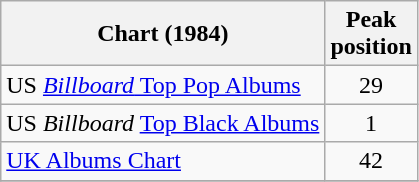<table class="wikitable">
<tr>
<th>Chart (1984)</th>
<th>Peak<br>position</th>
</tr>
<tr>
<td>US <a href='#'><em>Billboard</em> Top Pop Albums</a></td>
<td align="center">29</td>
</tr>
<tr>
<td>US <em>Billboard</em> <a href='#'>Top Black Albums</a></td>
<td align="center">1</td>
</tr>
<tr>
<td><a href='#'>UK Albums Chart</a></td>
<td align="center">42</td>
</tr>
<tr>
</tr>
</table>
